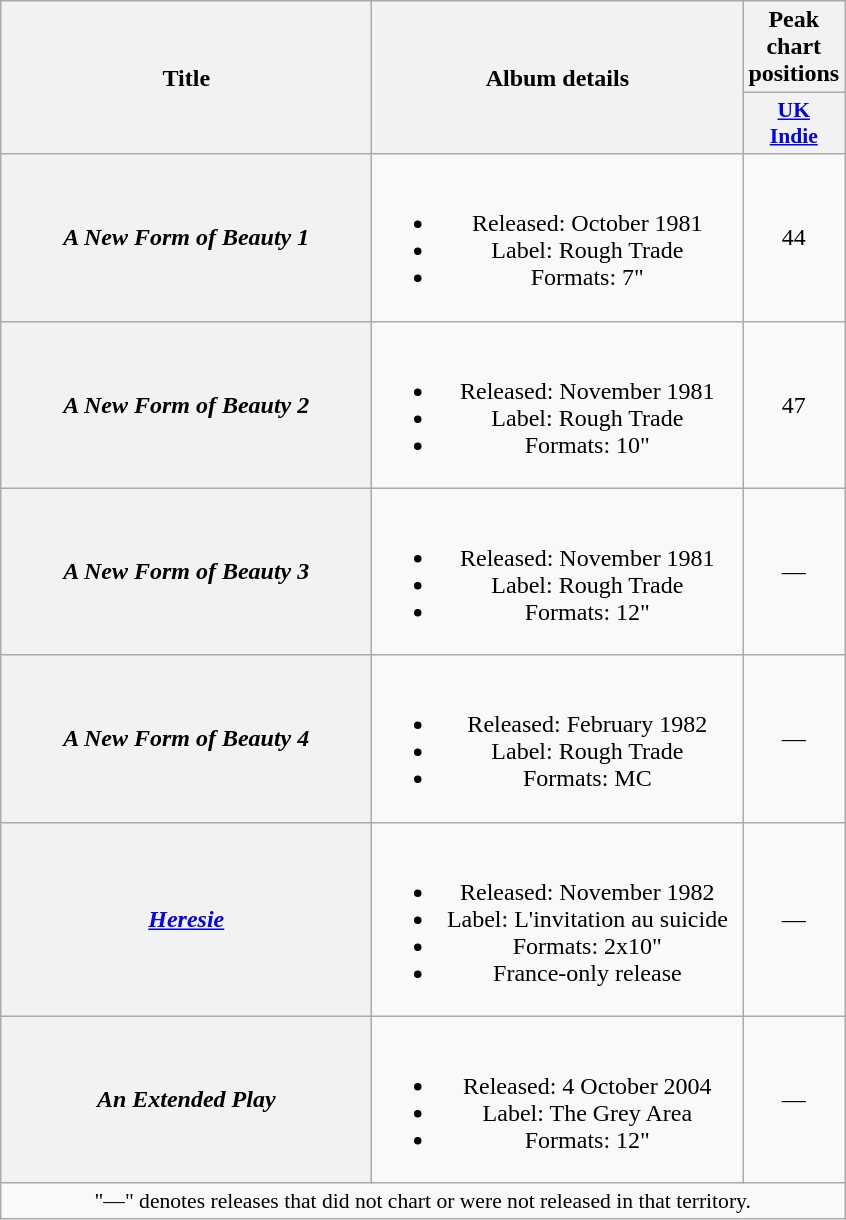<table class="wikitable plainrowheaders" style="text-align:center;">
<tr>
<th rowspan="2" scope="col" style="width:15em;">Title</th>
<th rowspan="2" scope="col" style="width:15em;">Album details</th>
<th>Peak chart positions</th>
</tr>
<tr>
<th scope="col" style="width:2em;font-size:90%;"><a href='#'>UK<br>Indie</a><br></th>
</tr>
<tr>
<th scope="row"><em>A New Form of Beauty 1</em></th>
<td><br><ul><li>Released: October 1981</li><li>Label: Rough Trade</li><li>Formats: 7"</li></ul></td>
<td>44</td>
</tr>
<tr>
<th scope="row"><em>A New Form of Beauty 2</em></th>
<td><br><ul><li>Released: November 1981</li><li>Label: Rough Trade</li><li>Formats: 10"</li></ul></td>
<td>47</td>
</tr>
<tr>
<th scope="row"><em>A New Form of Beauty 3</em></th>
<td><br><ul><li>Released: November 1981</li><li>Label: Rough Trade</li><li>Formats: 12"</li></ul></td>
<td>—</td>
</tr>
<tr>
<th scope="row"><em>A New Form of Beauty 4</em></th>
<td><br><ul><li>Released: February 1982</li><li>Label: Rough Trade</li><li>Formats: MC</li></ul></td>
<td>—</td>
</tr>
<tr>
<th scope="row"><em><a href='#'>Heresie</a></em></th>
<td><br><ul><li>Released: November 1982</li><li>Label: L'invitation au suicide</li><li>Formats: 2x10"</li><li>France-only release</li></ul></td>
<td>—</td>
</tr>
<tr>
<th scope="row"><em>An Extended Play</em></th>
<td><br><ul><li>Released: 4 October 2004</li><li>Label: The Grey Area</li><li>Formats: 12"</li></ul></td>
<td>—</td>
</tr>
<tr>
<td colspan="3" style="font-size:90%">"—" denotes releases that did not chart or were not released in that territory.</td>
</tr>
</table>
